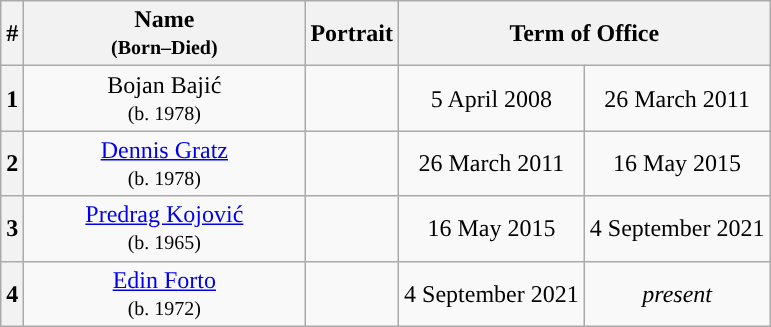<table class="wikitable" style="text-align:center">
<tr ->
<th>#</th>
<th width=180>Name<br><small>(Born–Died)</small></th>
<th>Portrait</th>
<th colspan=2>Term of Office</th>
</tr>
<tr ->
<th align=center style="background: ">1</th>
<td>Bojan Bajić<br><small>(b. 1978)</small></td>
<td></td>
<td>5 April 2008</td>
<td>26 March 2011</td>
</tr>
<tr ->
<th align=center style="background: ">2</th>
<td><a href='#'>Dennis Gratz</a><br><small>(b. 1978)</small></td>
<td></td>
<td>26 March 2011</td>
<td>16 May 2015</td>
</tr>
<tr ->
<th align=center style="background: ">3</th>
<td><a href='#'>Predrag Kojović</a><br><small>(b. 1965)</small></td>
<td></td>
<td>16 May 2015</td>
<td>4 September 2021</td>
</tr>
<tr ->
<th align=center style="background: ">4</th>
<td><a href='#'>Edin Forto</a><br><small>(b. 1972)</small></td>
<td></td>
<td>4 September 2021</td>
<td><em>present</em></td>
</tr>
</table>
